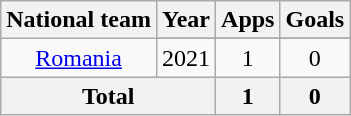<table class="wikitable" style="text-align:center">
<tr>
<th>National team</th>
<th>Year</th>
<th>Apps</th>
<th>Goals</th>
</tr>
<tr>
<td rowspan="2"><a href='#'>Romania</a></td>
</tr>
<tr>
<td>2021</td>
<td>1</td>
<td>0</td>
</tr>
<tr>
<th colspan="2">Total</th>
<th>1</th>
<th>0</th>
</tr>
</table>
